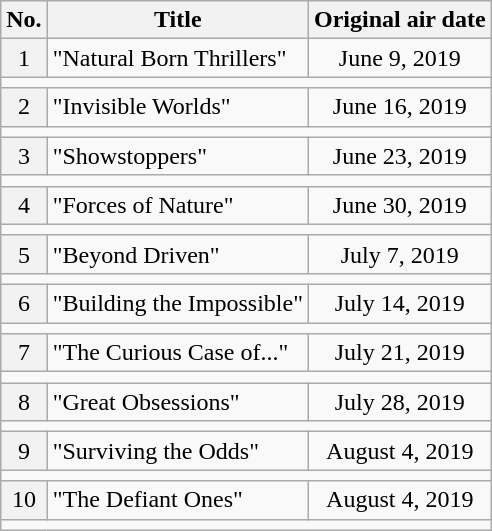<table class="wikitable">
<tr>
<th style="background:">No.</th>
<th style="background:">Title</th>
<th style="background:">Original air date</th>
</tr>
<tr class="vevent" style="text-align:center;background-position:initialinitial;background-repeat:initialinitial;">
<th id="ep1" scope="row" style="font-weight:normal;">1</th>
<td class="summary" style="text-align:left;">"Natural Born Thrillers"</td>
<td>June 9, 2019</td>
</tr>
<tr>
<td colspan="3" class="description" style="bottom-border-width:3px;border-bottom-color:"></td>
</tr>
<tr class="vevent" style="text-align:center;background-position:initialinitial;background-repeat:initialinitial;">
<th id="ep2" scope="row" style="font-weight:normal;">2</th>
<td class="summary" style="text-align:left;">"Invisible Worlds"</td>
<td>June 16, 2019</td>
</tr>
<tr>
<td colspan="3" class="description" style="bottom-border-width:3px;border-bottom-color:"></td>
</tr>
<tr class="vevent" style="text-align:center;background-position:initialinitial;background-repeat:initialinitial;">
<th id="ep3" scope="row" style="font-weight:normal;">3</th>
<td class="summary" style="text-align:left;">"Showstoppers"</td>
<td>June 23, 2019</td>
</tr>
<tr>
<td colspan="3" class="description" style="bottom-border-width:3px;border-bottom-color:"></td>
</tr>
<tr class="vevent" style="text-align:center;background-position:initialinitial;background-repeat:initialinitial;">
<th id="ep4" scope="row" style="font-weight:normal;">4</th>
<td class="summary" style="text-align:left;">"Forces of Nature"</td>
<td>June 30, 2019</td>
</tr>
<tr>
<td colspan="3" class="description" style="bottom-border-width:3px;border-bottom-color:"></td>
</tr>
<tr class="vevent" style="text-align:center;background-position:initialinitial;background-repeat:initialinitial;">
<th id="ep5" scope="row" style="font-weight:normal;">5</th>
<td class="summary" style="text-align:left;">"Beyond Driven"</td>
<td>July 7, 2019</td>
</tr>
<tr>
<td colspan="3" class="description" style="bottom-border-width:3px;border-bottom-color:"></td>
</tr>
<tr class="vevent" style="text-align:center;background-position:initialinitial;background-repeat:initialinitial;">
<th id="ep6" scope="row" style="font-weight:normal;">6</th>
<td class="summary" style="text-align:left;">"Building the Impossible"</td>
<td>July 14, 2019</td>
</tr>
<tr>
<td colspan="3" class="description" style="bottom-border-width:3px;border-bottom-color:"></td>
</tr>
<tr class="vevent" style="text-align:center;background-position:initialinitial;background-repeat:initialinitial;">
<th id="ep7" scope="row" style="font-weight:normal;">7</th>
<td class="summary" style="text-align:left;">"The Curious Case of..."</td>
<td>July 21, 2019</td>
</tr>
<tr>
<td colspan="3" class="description" style="bottom-border-width:3px;border-bottom-color:"></td>
</tr>
<tr class="vevent" style="text-align:center;background-position:initialinitial;background-repeat:initialinitial;">
<th id="ep8" scope="row" style="font-weight:normal;">8</th>
<td class="summary" style="text-align:left;">"Great Obsessions"</td>
<td>July 28, 2019</td>
</tr>
<tr>
<td colspan="3" class="description" style="bottom-border-width:3px;border-bottom-color:"></td>
</tr>
<tr class="vevent" style="text-align:center;background-position:initialinitial;background-repeat:initialinitial;">
<th id="ep9" scope="row" style="font-weight:normal;">9</th>
<td class="summary" style="text-align:left;">"Surviving the Odds"</td>
<td>August 4, 2019</td>
</tr>
<tr>
<td colspan="3" class="description" style="bottom-border-width:3px;border-bottom-color:"></td>
</tr>
<tr class="vevent" style="text-align:center;background-position:initialinitial;background-repeat:initialinitial;">
<th id="ep10" scope="row" style="font-weight:normal;">10</th>
<td class="summary" style="text-align:left;">"The Defiant Ones"</td>
<td>August 4, 2019</td>
</tr>
<tr>
<td colspan="3" class="description" style="bottom-border-width:3px;border-bottom-color:"></td>
</tr>
</table>
